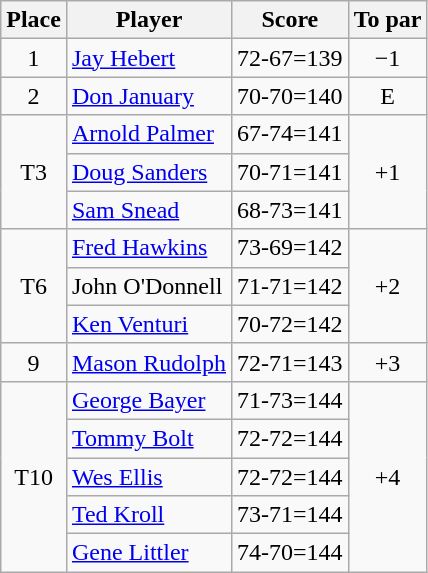<table class=wikitable>
<tr>
<th>Place</th>
<th>Player</th>
<th>Score</th>
<th>To par</th>
</tr>
<tr>
<td align=center>1</td>
<td> <a href='#'>Jay Hebert</a></td>
<td>72-67=139</td>
<td align=center>−1</td>
</tr>
<tr>
<td align=center>2</td>
<td> <a href='#'>Don January</a></td>
<td>70-70=140</td>
<td align=center>E</td>
</tr>
<tr>
<td rowspan=3 align=center>T3</td>
<td> <a href='#'>Arnold Palmer</a></td>
<td>67-74=141</td>
<td rowspan=3 align=center>+1</td>
</tr>
<tr>
<td> <a href='#'>Doug Sanders</a></td>
<td>70-71=141</td>
</tr>
<tr>
<td> <a href='#'>Sam Snead</a></td>
<td>68-73=141</td>
</tr>
<tr>
<td rowspan=3 align=center>T6</td>
<td> <a href='#'>Fred Hawkins</a></td>
<td>73-69=142</td>
<td rowspan=3 align=center>+2</td>
</tr>
<tr>
<td> John O'Donnell</td>
<td>71-71=142</td>
</tr>
<tr>
<td> <a href='#'>Ken Venturi</a></td>
<td>70-72=142</td>
</tr>
<tr>
<td align=center>9</td>
<td> <a href='#'>Mason Rudolph</a></td>
<td>72-71=143</td>
<td align=center>+3</td>
</tr>
<tr>
<td rowspan=5 align=center>T10</td>
<td> <a href='#'>George Bayer</a></td>
<td>71-73=144</td>
<td rowspan=5 align=center>+4</td>
</tr>
<tr>
<td> <a href='#'>Tommy Bolt</a></td>
<td>72-72=144</td>
</tr>
<tr>
<td> <a href='#'>Wes Ellis</a></td>
<td>72-72=144</td>
</tr>
<tr>
<td> <a href='#'>Ted Kroll</a></td>
<td>73-71=144</td>
</tr>
<tr>
<td> <a href='#'>Gene Littler</a></td>
<td>74-70=144</td>
</tr>
</table>
